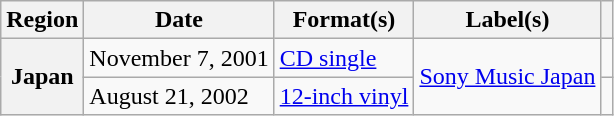<table class="wikitable plainrowheaders">
<tr>
<th>Region</th>
<th>Date</th>
<th>Format(s)</th>
<th>Label(s)</th>
<th></th>
</tr>
<tr>
<th scope="row" rowspan="2">Japan</th>
<td>November 7, 2001</td>
<td><a href='#'>CD single</a></td>
<td rowspan="2"><a href='#'>Sony Music Japan</a></td>
<td align="center"></td>
</tr>
<tr>
<td>August 21, 2002</td>
<td><a href='#'>12-inch vinyl</a></td>
<td align="center"></td>
</tr>
</table>
